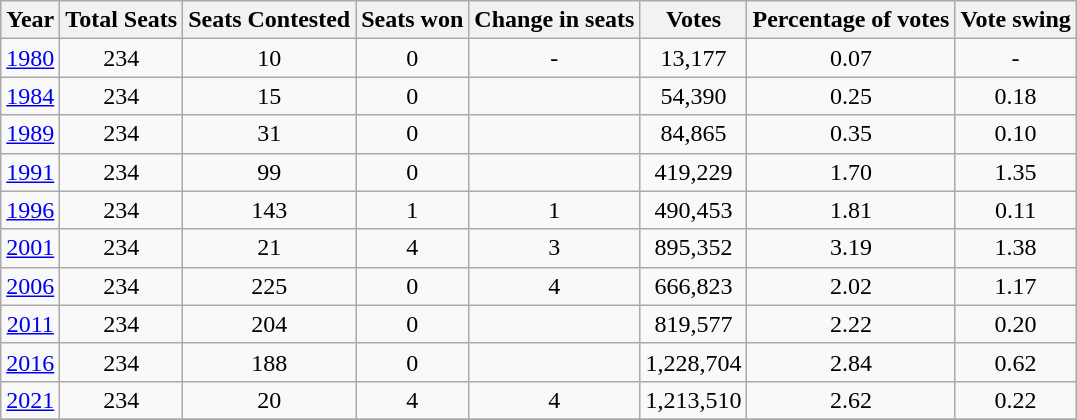<table class="wikitable sortable" style="text-align:center">
<tr>
<th>Year</th>
<th>Total Seats</th>
<th>Seats Contested</th>
<th>Seats won</th>
<th>Change in seats</th>
<th>Votes</th>
<th>Percentage of votes</th>
<th>Vote swing</th>
</tr>
<tr>
<td><a href='#'>1980</a></td>
<td>234</td>
<td>10</td>
<td>0</td>
<td>-</td>
<td>13,177</td>
<td>0.07</td>
<td>-</td>
</tr>
<tr>
<td><a href='#'>1984</a></td>
<td>234</td>
<td>15</td>
<td>0</td>
<td></td>
<td>54,390</td>
<td>0.25</td>
<td>0.18</td>
</tr>
<tr>
<td><a href='#'>1989</a></td>
<td>234</td>
<td>31</td>
<td>0</td>
<td></td>
<td>84,865</td>
<td>0.35</td>
<td>0.10</td>
</tr>
<tr>
<td><a href='#'>1991</a></td>
<td>234</td>
<td>99</td>
<td>0</td>
<td></td>
<td>419,229</td>
<td>1.70</td>
<td>1.35</td>
</tr>
<tr>
<td><a href='#'>1996</a></td>
<td>234</td>
<td>143</td>
<td>1</td>
<td>1</td>
<td>490,453</td>
<td>1.81</td>
<td>0.11</td>
</tr>
<tr>
<td><a href='#'>2001</a></td>
<td>234</td>
<td>21</td>
<td>4</td>
<td>3</td>
<td>895,352</td>
<td>3.19</td>
<td>1.38</td>
</tr>
<tr>
<td><a href='#'>2006</a></td>
<td>234</td>
<td>225</td>
<td>0</td>
<td>4</td>
<td>666,823</td>
<td>2.02</td>
<td>1.17</td>
</tr>
<tr>
<td><a href='#'>2011</a></td>
<td>234</td>
<td>204</td>
<td>0</td>
<td></td>
<td>819,577</td>
<td>2.22</td>
<td>0.20</td>
</tr>
<tr>
<td><a href='#'>2016</a></td>
<td>234</td>
<td>188</td>
<td>0</td>
<td></td>
<td>1,228,704</td>
<td>2.84</td>
<td>0.62</td>
</tr>
<tr>
<td><a href='#'>2021</a></td>
<td>234</td>
<td>20</td>
<td>4</td>
<td>4</td>
<td>1,213,510</td>
<td>2.62</td>
<td>0.22</td>
</tr>
<tr>
</tr>
</table>
